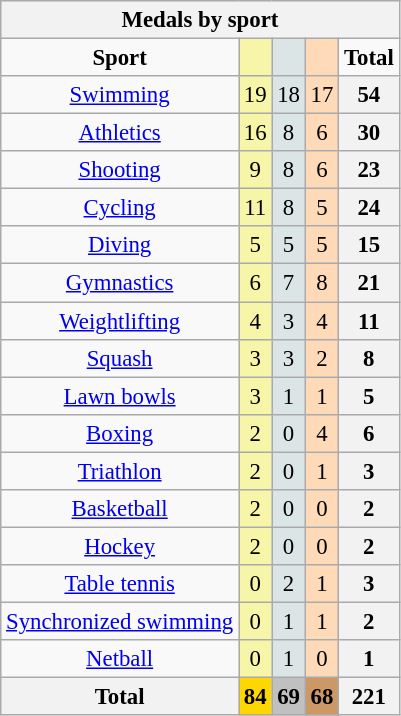<table class="wikitable" style="font-size:95%">
<tr style="background:#efefef">
<th colspan=7><strong>Medals by sport</strong></th>
</tr>
<tr style="text-align:center">
<td><strong>Sport</strong></td>
<td bgcolor=#f7f6a8></td>
<td bgcolor=#dce5e5></td>
<td bgcolor=#ffdab9></td>
<td><strong>Total</strong></td>
</tr>
<tr style="text-align:center">
<td><a href='#'>Swimming</a></td>
<td style="background:#F7F6A8">19</td>
<td style="background:#DCE5E5">18</td>
<td style="background:#FFDAB9">17</td>
<th>54</th>
</tr>
<tr style="text-align:center">
<td><a href='#'>Athletics</a></td>
<td style="background:#F7F6A8">16</td>
<td style="background:#DCE5E5">8</td>
<td style="background:#FFDAB9">6</td>
<th>30</th>
</tr>
<tr style="text-align:center">
<td><a href='#'>Shooting</a></td>
<td style="background:#F7F6A8">9</td>
<td style="background:#DCE5E5">8</td>
<td style="background:#FFDAB9">6</td>
<th>23</th>
</tr>
<tr style="text-align:center">
<td><a href='#'>Cycling</a></td>
<td style="background:#F7F6A8">11</td>
<td style="background:#DCE5E5">8</td>
<td style="background:#FFDAB9">5</td>
<th>24</th>
</tr>
<tr style="text-align:center">
<td><a href='#'>Diving</a></td>
<td style="background:#F7F6A8">5</td>
<td style="background:#DCE5E5">5</td>
<td style="background:#FFDAB9">5</td>
<th>15</th>
</tr>
<tr style="text-align:center">
<td><a href='#'>Gymnastics</a></td>
<td style="background:#F7F6A8">6</td>
<td style="background:#DCE5E5">7</td>
<td style="background:#FFDAB9">8</td>
<th>21</th>
</tr>
<tr style="text-align:center">
<td><a href='#'>Weightlifting</a></td>
<td style="background:#F7F6A8">4</td>
<td style="background:#DCE5E5">3</td>
<td style="background:#FFDAB9">4</td>
<th>11</th>
</tr>
<tr style="text-align:center">
<td><a href='#'>Squash</a></td>
<td style="background:#F7F6A8">3</td>
<td style="background:#DCE5E5">3</td>
<td style="background:#FFDAB9">2</td>
<th>8</th>
</tr>
<tr style="text-align:center">
<td><a href='#'>Lawn bowls</a></td>
<td style="background:#F7F6A8">3</td>
<td style="background:#DCE5E5">1</td>
<td style="background:#FFDAB9">1</td>
<th>5</th>
</tr>
<tr style="text-align:center">
<td><a href='#'>Boxing</a></td>
<td style="background:#F7F6A8">2</td>
<td style="background:#DCE5E5">0</td>
<td style="background:#FFDAB9">4</td>
<th>6</th>
</tr>
<tr style="text-align:center">
<td><a href='#'>Triathlon</a></td>
<td style="background:#F7F6A8">2</td>
<td style="background:#DCE5E5">0</td>
<td style="background:#FFDAB9">1</td>
<th>3</th>
</tr>
<tr style="text-align:center">
<td><a href='#'>Basketball</a></td>
<td style="background:#F7F6A8">2</td>
<td style="background:#DCE5E5">0</td>
<td style="background:#FFDAB9">0</td>
<th>2</th>
</tr>
<tr style="text-align:center">
<td><a href='#'>Hockey</a></td>
<td style="background:#F7F6A8">2</td>
<td style="background:#DCE5E5">0</td>
<td style="background:#FFDAB9">0</td>
<th>2</th>
</tr>
<tr style="text-align:center">
<td><a href='#'>Table tennis</a></td>
<td style="background:#F7F6A8">0</td>
<td style="background:#DCE5E5">2</td>
<td style="background:#FFDAB9">1</td>
<th>3</th>
</tr>
<tr style="text-align:center">
<td><a href='#'>Synchronized swimming</a></td>
<td style="background:#F7F6A8">0</td>
<td style="background:#DCE5E5">1</td>
<td style="background:#FFDAB9">1</td>
<th>2</th>
</tr>
<tr style="text-align:center">
<td><a href='#'>Netball</a></td>
<td style="background:#F7F6A8">0</td>
<td style="background:#DCE5E5">1</td>
<td style="background:#FFDAB9">0</td>
<th>1</th>
</tr>
<tr style="text-align:center">
<th>Total</th>
<th style="background:gold">84</th>
<th style="background:silver">69</th>
<th style="background:#c96">68</th>
<th>221</th>
</tr>
</table>
